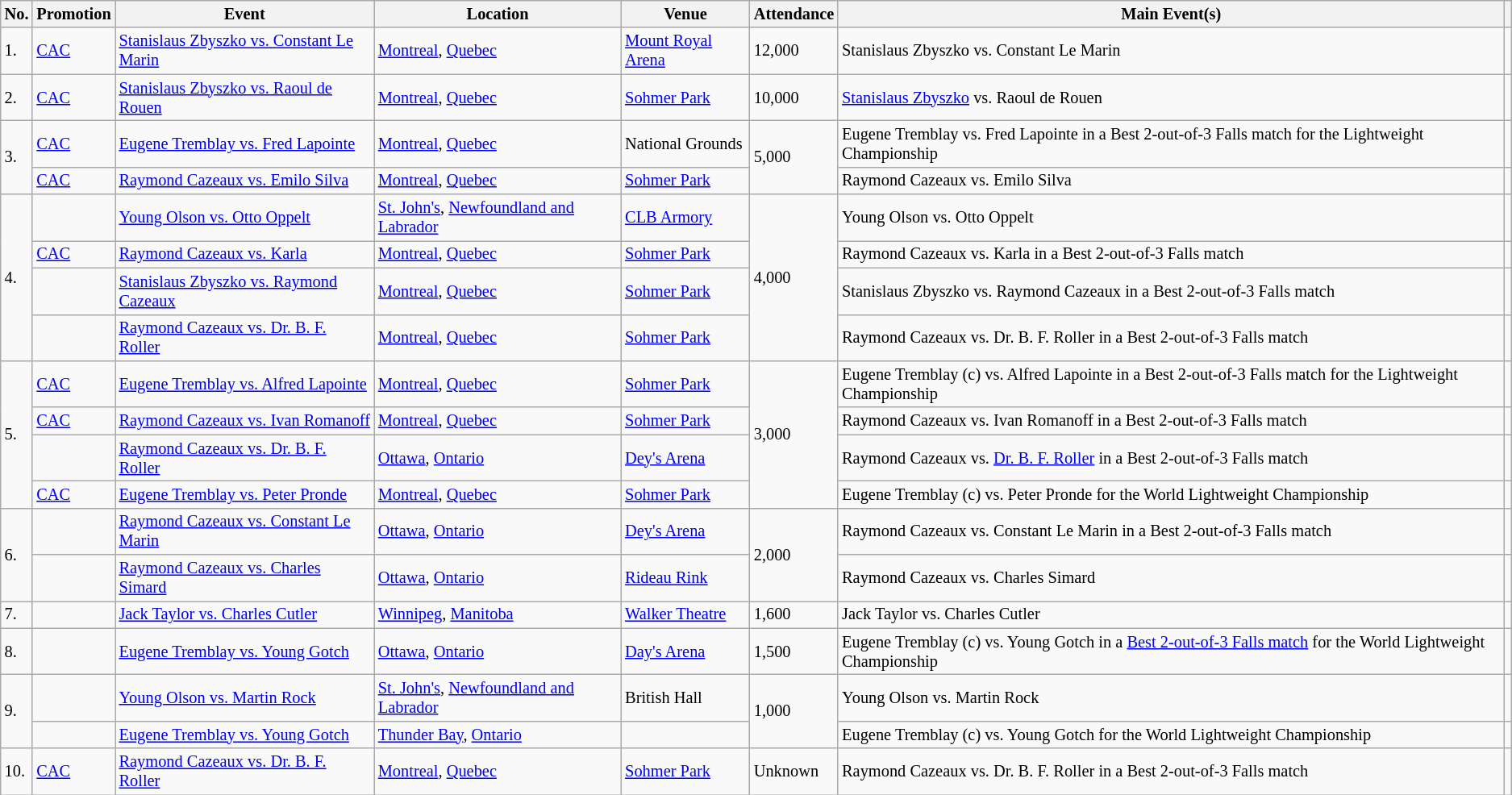<table class="wikitable sortable" style="font-size:85%;">
<tr>
<th>No.</th>
<th>Promotion</th>
<th>Event</th>
<th>Location</th>
<th>Venue</th>
<th>Attendance</th>
<th class=unsortable>Main Event(s)</th>
<th class=unsortable></th>
</tr>
<tr>
<td>1.</td>
<td><a href='#'>CAC</a></td>
<td><a href='#'>Stanislaus Zbyszko vs. Constant Le Marin</a> <br> </td>
<td><a href='#'>Montreal</a>, <a href='#'>Quebec</a></td>
<td><a href='#'>Mount Royal Arena</a></td>
<td>12,000</td>
<td>Stanislaus Zbyszko vs. Constant Le Marin</td>
<td></td>
</tr>
<tr>
<td>2.</td>
<td><a href='#'>CAC</a></td>
<td><a href='#'>Stanislaus Zbyszko vs. Raoul de Rouen</a> <br> </td>
<td><a href='#'>Montreal</a>, <a href='#'>Quebec</a></td>
<td><a href='#'>Sohmer Park</a></td>
<td>10,000</td>
<td><a href='#'>Stanislaus Zbyszko</a> vs. Raoul de Rouen</td>
<td></td>
</tr>
<tr>
<td rowspan=2>3.</td>
<td><a href='#'>CAC</a></td>
<td><a href='#'>Eugene Tremblay vs. Fred Lapointe</a> <br> </td>
<td><a href='#'>Montreal</a>, <a href='#'>Quebec</a></td>
<td>National Grounds</td>
<td rowspan=2>5,000</td>
<td>Eugene Tremblay vs. Fred Lapointe in a Best 2-out-of-3 Falls match for the Lightweight Championship</td>
<td></td>
</tr>
<tr>
<td><a href='#'>CAC</a></td>
<td><a href='#'>Raymond Cazeaux vs. Emilo Silva</a> <br> </td>
<td><a href='#'>Montreal</a>, <a href='#'>Quebec</a></td>
<td><a href='#'>Sohmer Park</a></td>
<td>Raymond Cazeaux vs. Emilo Silva</td>
<td></td>
</tr>
<tr>
<td rowspan=4>4.</td>
<td></td>
<td><a href='#'>Young Olson vs. Otto Oppelt</a> <br> </td>
<td><a href='#'>St. John's</a>, <a href='#'>Newfoundland and Labrador</a></td>
<td><a href='#'>CLB Armory</a></td>
<td rowspan=4>4,000</td>
<td>Young Olson vs. Otto Oppelt</td>
<td></td>
</tr>
<tr>
<td><a href='#'>CAC</a></td>
<td><a href='#'>Raymond Cazeaux vs. Karla</a> <br> </td>
<td><a href='#'>Montreal</a>, <a href='#'>Quebec</a></td>
<td><a href='#'>Sohmer Park</a></td>
<td>Raymond Cazeaux vs. Karla in a Best 2-out-of-3 Falls match</td>
<td></td>
</tr>
<tr>
<td></td>
<td><a href='#'>Stanislaus Zbyszko vs. Raymond Cazeaux</a> <br> </td>
<td><a href='#'>Montreal</a>, <a href='#'>Quebec</a></td>
<td><a href='#'>Sohmer Park</a></td>
<td>Stanislaus Zbyszko vs. Raymond Cazeaux in a Best 2-out-of-3 Falls match</td>
<td></td>
</tr>
<tr>
<td></td>
<td><a href='#'>Raymond Cazeaux vs. Dr. B. F. Roller</a> <br> </td>
<td><a href='#'>Montreal</a>, <a href='#'>Quebec</a></td>
<td><a href='#'>Sohmer Park</a></td>
<td>Raymond Cazeaux vs. Dr. B. F. Roller in a Best 2-out-of-3 Falls match</td>
<td></td>
</tr>
<tr>
<td rowspan=4>5.</td>
<td><a href='#'>CAC</a></td>
<td><a href='#'>Eugene Tremblay vs. Alfred Lapointe</a> <br> </td>
<td><a href='#'>Montreal</a>, <a href='#'>Quebec</a></td>
<td><a href='#'>Sohmer Park</a></td>
<td rowspan=4>3,000</td>
<td>Eugene Tremblay (c) vs. Alfred Lapointe in a Best 2-out-of-3 Falls match for the Lightweight Championship</td>
<td></td>
</tr>
<tr>
<td><a href='#'>CAC</a></td>
<td><a href='#'>Raymond Cazeaux vs. Ivan Romanoff</a> <br> </td>
<td><a href='#'>Montreal</a>, <a href='#'>Quebec</a></td>
<td><a href='#'>Sohmer Park</a></td>
<td>Raymond Cazeaux vs. Ivan Romanoff in a Best 2-out-of-3 Falls match</td>
<td></td>
</tr>
<tr>
<td></td>
<td><a href='#'>Raymond Cazeaux vs. Dr. B. F. Roller</a> <br> </td>
<td><a href='#'>Ottawa</a>, <a href='#'>Ontario</a></td>
<td><a href='#'>Dey's Arena</a></td>
<td>Raymond Cazeaux vs. <a href='#'>Dr. B. F. Roller</a> in a Best 2-out-of-3 Falls match</td>
<td></td>
</tr>
<tr>
<td><a href='#'>CAC</a></td>
<td><a href='#'>Eugene Tremblay vs. Peter Pronde</a> <br> </td>
<td><a href='#'>Montreal</a>, <a href='#'>Quebec</a></td>
<td><a href='#'>Sohmer Park</a></td>
<td>Eugene Tremblay (c) vs. Peter Pronde for the World Lightweight Championship</td>
<td></td>
</tr>
<tr>
<td rowspan=2>6.</td>
<td></td>
<td><a href='#'>Raymond Cazeaux vs. Constant Le Marin</a> <br> </td>
<td><a href='#'>Ottawa</a>, <a href='#'>Ontario</a></td>
<td><a href='#'>Dey's Arena</a></td>
<td rowspan=2>2,000</td>
<td>Raymond Cazeaux vs. Constant Le Marin in a Best 2-out-of-3 Falls match</td>
<td></td>
</tr>
<tr>
<td></td>
<td><a href='#'>Raymond Cazeaux vs. Charles Simard</a> <br> </td>
<td><a href='#'>Ottawa</a>, <a href='#'>Ontario</a></td>
<td><a href='#'>Rideau Rink</a></td>
<td>Raymond Cazeaux vs. Charles Simard</td>
<td></td>
</tr>
<tr>
<td>7.</td>
<td></td>
<td><a href='#'>Jack Taylor vs. Charles Cutler</a> <br> </td>
<td><a href='#'>Winnipeg</a>, <a href='#'>Manitoba</a></td>
<td><a href='#'>Walker Theatre</a></td>
<td>1,600</td>
<td>Jack Taylor vs. Charles Cutler</td>
<td></td>
</tr>
<tr>
<td>8.</td>
<td></td>
<td><a href='#'>Eugene Tremblay vs. Young Gotch</a> <br> </td>
<td><a href='#'>Ottawa</a>, <a href='#'>Ontario</a></td>
<td><a href='#'>Day's Arena</a></td>
<td>1,500</td>
<td>Eugene Tremblay (c) vs. Young Gotch in a <a href='#'>Best 2-out-of-3 Falls match</a> for the World Lightweight Championship</td>
<td></td>
</tr>
<tr>
<td rowspan=2>9.</td>
<td></td>
<td><a href='#'>Young Olson vs. Martin Rock</a> <br> </td>
<td><a href='#'>St. John's</a>, <a href='#'>Newfoundland and Labrador</a></td>
<td>British Hall</td>
<td rowspan=2>1,000</td>
<td>Young Olson vs. Martin Rock</td>
<td></td>
</tr>
<tr>
<td></td>
<td><a href='#'>Eugene Tremblay vs. Young Gotch</a> <br> </td>
<td><a href='#'>Thunder Bay</a>, <a href='#'>Ontario</a></td>
<td></td>
<td>Eugene Tremblay (c) vs. Young Gotch for the World Lightweight Championship</td>
<td></td>
</tr>
<tr>
<td>10.</td>
<td><a href='#'>CAC</a></td>
<td><a href='#'>Raymond Cazeaux vs. Dr. B. F. Roller</a> <br> </td>
<td><a href='#'>Montreal</a>, <a href='#'>Quebec</a></td>
<td><a href='#'>Sohmer Park</a></td>
<td>Unknown</td>
<td>Raymond Cazeaux vs. Dr. B. F. Roller in a Best 2-out-of-3 Falls match</td>
<td></td>
</tr>
</table>
